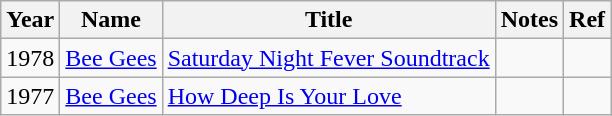<table class="wikitable">
<tr>
<th>Year</th>
<th>Name</th>
<th>Title</th>
<th>Notes</th>
<th>Ref</th>
</tr>
<tr>
<td>1978</td>
<td><a href='#'>Bee Gees</a></td>
<td><a href='#'>Saturday Night Fever Soundtrack</a></td>
<td></td>
<td></td>
</tr>
<tr>
<td>1977</td>
<td><a href='#'>Bee Gees</a></td>
<td><a href='#'>How Deep Is Your Love</a></td>
<td></td>
<td></td>
</tr>
</table>
